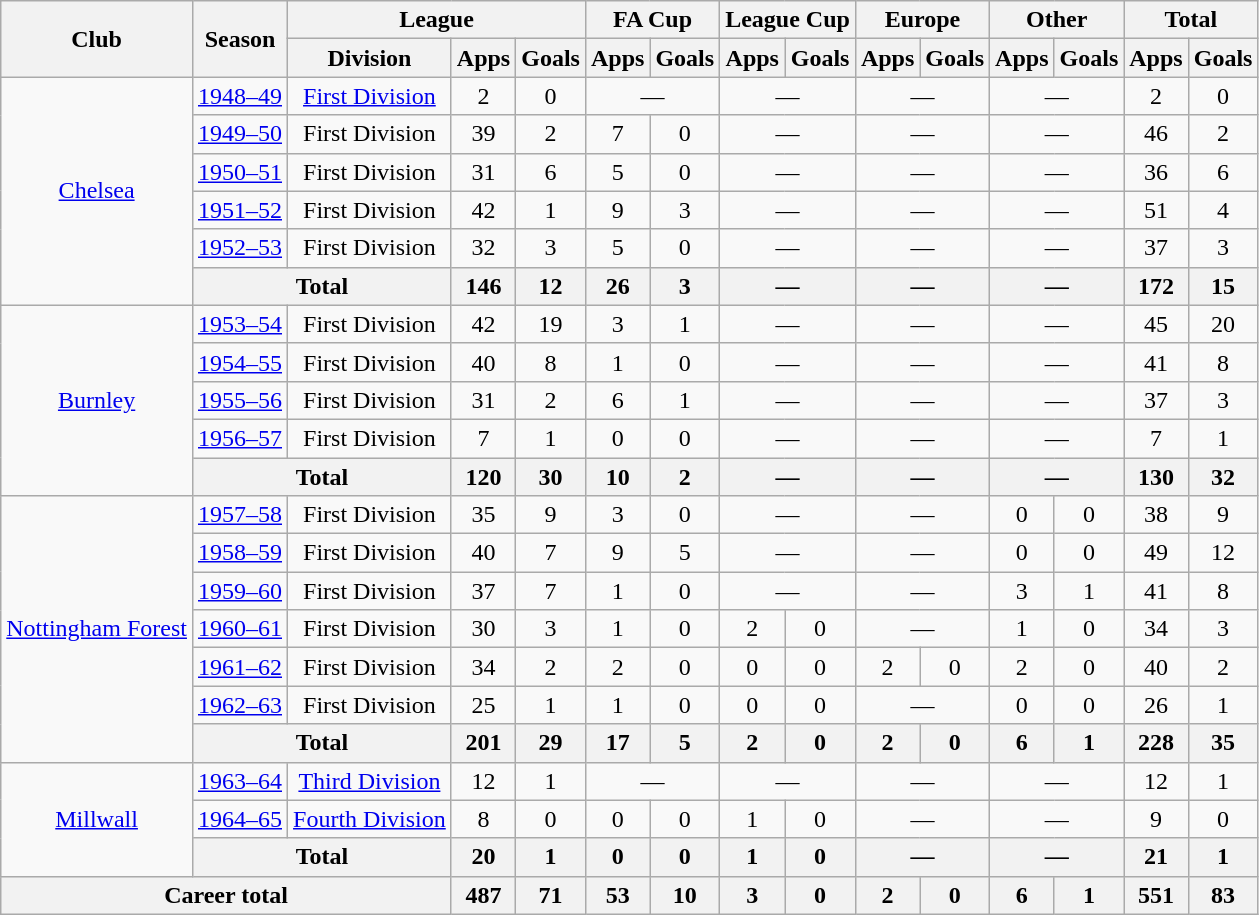<table class="wikitable" style="text-align: center;">
<tr>
<th rowspan="2">Club</th>
<th rowspan="2">Season</th>
<th colspan="3">League</th>
<th colspan="2">FA Cup</th>
<th colspan="2">League Cup</th>
<th colspan="2">Europe</th>
<th colspan="2">Other</th>
<th colspan="2">Total</th>
</tr>
<tr>
<th>Division</th>
<th>Apps</th>
<th>Goals</th>
<th>Apps</th>
<th>Goals</th>
<th>Apps</th>
<th>Goals</th>
<th>Apps</th>
<th>Goals</th>
<th>Apps</th>
<th>Goals</th>
<th>Apps</th>
<th>Goals</th>
</tr>
<tr>
<td rowspan="6"><a href='#'>Chelsea</a></td>
<td><a href='#'>1948–49</a></td>
<td><a href='#'>First Division</a></td>
<td>2</td>
<td>0</td>
<td colspan="2">—</td>
<td colspan="2">—</td>
<td colspan="2">—</td>
<td colspan="2">—</td>
<td>2</td>
<td>0</td>
</tr>
<tr>
<td><a href='#'>1949–50</a></td>
<td>First Division</td>
<td>39</td>
<td>2</td>
<td>7</td>
<td>0</td>
<td colspan="2">—</td>
<td colspan="2">—</td>
<td colspan="2">—</td>
<td>46</td>
<td>2</td>
</tr>
<tr>
<td><a href='#'>1950–51</a></td>
<td>First Division</td>
<td>31</td>
<td>6</td>
<td>5</td>
<td>0</td>
<td colspan="2">—</td>
<td colspan="2">—</td>
<td colspan="2">—</td>
<td>36</td>
<td>6</td>
</tr>
<tr>
<td><a href='#'>1951–52</a></td>
<td>First Division</td>
<td>42</td>
<td>1</td>
<td>9</td>
<td>3</td>
<td colspan="2">—</td>
<td colspan="2">—</td>
<td colspan="2">—</td>
<td>51</td>
<td>4</td>
</tr>
<tr>
<td><a href='#'>1952–53</a></td>
<td>First Division</td>
<td>32</td>
<td>3</td>
<td>5</td>
<td>0</td>
<td colspan="2">—</td>
<td colspan="2">—</td>
<td colspan="2">—</td>
<td>37</td>
<td>3</td>
</tr>
<tr>
<th colspan="2">Total</th>
<th>146</th>
<th>12</th>
<th>26</th>
<th>3</th>
<th colspan="2">—</th>
<th colspan="2">—</th>
<th colspan="2">—</th>
<th>172</th>
<th>15</th>
</tr>
<tr>
<td rowspan="5"><a href='#'>Burnley</a></td>
<td><a href='#'>1953–54</a></td>
<td>First Division</td>
<td>42</td>
<td>19</td>
<td>3</td>
<td>1</td>
<td colspan="2">—</td>
<td colspan="2">—</td>
<td colspan="2">—</td>
<td>45</td>
<td>20</td>
</tr>
<tr>
<td><a href='#'>1954–55</a></td>
<td>First Division</td>
<td>40</td>
<td>8</td>
<td>1</td>
<td>0</td>
<td colspan="2">—</td>
<td colspan="2">—</td>
<td colspan="2">—</td>
<td>41</td>
<td>8</td>
</tr>
<tr>
<td><a href='#'>1955–56</a></td>
<td>First Division</td>
<td>31</td>
<td>2</td>
<td>6</td>
<td>1</td>
<td colspan="2">—</td>
<td colspan="2">—</td>
<td colspan="2">—</td>
<td>37</td>
<td>3</td>
</tr>
<tr>
<td><a href='#'>1956–57</a></td>
<td>First Division</td>
<td>7</td>
<td>1</td>
<td>0</td>
<td>0</td>
<td colspan="2">—</td>
<td colspan="2">—</td>
<td colspan="2">—</td>
<td>7</td>
<td>1</td>
</tr>
<tr>
<th colspan="2">Total</th>
<th>120</th>
<th>30</th>
<th>10</th>
<th>2</th>
<th colspan="2">—</th>
<th colspan="2">—</th>
<th colspan="2">—</th>
<th>130</th>
<th>32</th>
</tr>
<tr>
<td rowspan="7"><a href='#'>Nottingham Forest</a></td>
<td><a href='#'>1957–58</a></td>
<td>First Division</td>
<td>35</td>
<td>9</td>
<td>3</td>
<td>0</td>
<td colspan="2">—</td>
<td colspan="2">—</td>
<td>0</td>
<td>0</td>
<td>38</td>
<td>9</td>
</tr>
<tr>
<td><a href='#'>1958–59</a></td>
<td>First Division</td>
<td>40</td>
<td>7</td>
<td>9</td>
<td>5</td>
<td colspan="2">—</td>
<td colspan="2">—</td>
<td>0</td>
<td>0</td>
<td>49</td>
<td>12</td>
</tr>
<tr>
<td><a href='#'>1959–60</a></td>
<td>First Division</td>
<td>37</td>
<td>7</td>
<td>1</td>
<td>0</td>
<td colspan="2">—</td>
<td colspan="2">—</td>
<td>3</td>
<td>1</td>
<td>41</td>
<td>8</td>
</tr>
<tr>
<td><a href='#'>1960–61</a></td>
<td>First Division</td>
<td>30</td>
<td>3</td>
<td>1</td>
<td>0</td>
<td>2</td>
<td>0</td>
<td colspan="2">—</td>
<td>1</td>
<td>0</td>
<td>34</td>
<td>3</td>
</tr>
<tr>
<td><a href='#'>1961–62</a></td>
<td>First Division</td>
<td>34</td>
<td>2</td>
<td>2</td>
<td>0</td>
<td>0</td>
<td>0</td>
<td>2</td>
<td>0</td>
<td>2</td>
<td>0</td>
<td>40</td>
<td>2</td>
</tr>
<tr>
<td><a href='#'>1962–63</a></td>
<td>First Division</td>
<td>25</td>
<td>1</td>
<td>1</td>
<td>0</td>
<td>0</td>
<td>0</td>
<td colspan="2">—</td>
<td>0</td>
<td>0</td>
<td>26</td>
<td>1</td>
</tr>
<tr>
<th colspan="2">Total</th>
<th>201</th>
<th>29</th>
<th>17</th>
<th>5</th>
<th>2</th>
<th>0</th>
<th>2</th>
<th>0</th>
<th>6</th>
<th>1</th>
<th>228</th>
<th>35</th>
</tr>
<tr>
<td rowspan="3"><a href='#'>Millwall</a></td>
<td><a href='#'>1963–64</a></td>
<td><a href='#'>Third Division</a></td>
<td>12</td>
<td>1</td>
<td colspan="2">—</td>
<td colspan="2">—</td>
<td colspan="2">—</td>
<td colspan="2">—</td>
<td>12</td>
<td>1</td>
</tr>
<tr>
<td><a href='#'>1964–65</a></td>
<td><a href='#'>Fourth Division</a></td>
<td>8</td>
<td>0</td>
<td>0</td>
<td>0</td>
<td>1</td>
<td>0</td>
<td colspan="2">—</td>
<td colspan="2">—</td>
<td>9</td>
<td>0</td>
</tr>
<tr>
<th colspan="2">Total</th>
<th>20</th>
<th>1</th>
<th>0</th>
<th>0</th>
<th>1</th>
<th>0</th>
<th colspan="2">—</th>
<th colspan="2">—</th>
<th>21</th>
<th>1</th>
</tr>
<tr>
<th colspan="3">Career total</th>
<th>487</th>
<th>71</th>
<th>53</th>
<th>10</th>
<th>3</th>
<th>0</th>
<th>2</th>
<th>0</th>
<th>6</th>
<th>1</th>
<th>551</th>
<th>83</th>
</tr>
</table>
